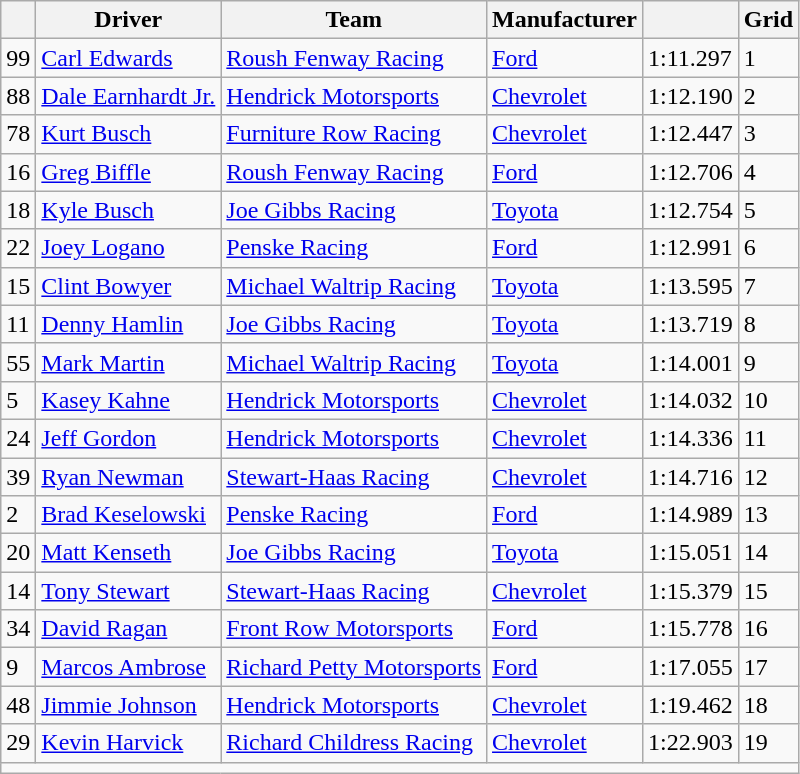<table class="wikitable">
<tr>
<th></th>
<th>Driver</th>
<th>Team</th>
<th>Manufacturer</th>
<th></th>
<th>Grid</th>
</tr>
<tr>
<td>99</td>
<td><a href='#'>Carl Edwards</a></td>
<td><a href='#'>Roush Fenway Racing</a></td>
<td><a href='#'>Ford</a></td>
<td>1:11.297</td>
<td>1</td>
</tr>
<tr>
<td>88</td>
<td><a href='#'>Dale Earnhardt Jr.</a></td>
<td><a href='#'>Hendrick Motorsports</a></td>
<td><a href='#'>Chevrolet</a></td>
<td>1:12.190</td>
<td>2</td>
</tr>
<tr>
<td>78</td>
<td><a href='#'>Kurt Busch</a></td>
<td><a href='#'>Furniture Row Racing</a></td>
<td><a href='#'>Chevrolet</a></td>
<td>1:12.447</td>
<td>3</td>
</tr>
<tr>
<td>16</td>
<td><a href='#'>Greg Biffle</a></td>
<td><a href='#'>Roush Fenway Racing</a></td>
<td><a href='#'>Ford</a></td>
<td>1:12.706</td>
<td>4</td>
</tr>
<tr>
<td>18</td>
<td><a href='#'>Kyle Busch</a></td>
<td><a href='#'>Joe Gibbs Racing</a></td>
<td><a href='#'>Toyota</a></td>
<td>1:12.754</td>
<td>5</td>
</tr>
<tr>
<td>22</td>
<td><a href='#'>Joey Logano</a></td>
<td><a href='#'>Penske Racing</a></td>
<td><a href='#'>Ford</a></td>
<td>1:12.991</td>
<td>6</td>
</tr>
<tr>
<td>15</td>
<td><a href='#'>Clint Bowyer</a></td>
<td><a href='#'>Michael Waltrip Racing</a></td>
<td><a href='#'>Toyota</a></td>
<td>1:13.595</td>
<td>7</td>
</tr>
<tr>
<td>11</td>
<td><a href='#'>Denny Hamlin</a></td>
<td><a href='#'>Joe Gibbs Racing</a></td>
<td><a href='#'>Toyota</a></td>
<td>1:13.719</td>
<td>8</td>
</tr>
<tr>
<td>55</td>
<td><a href='#'>Mark Martin</a></td>
<td><a href='#'>Michael Waltrip Racing</a></td>
<td><a href='#'>Toyota</a></td>
<td>1:14.001</td>
<td>9</td>
</tr>
<tr>
<td>5</td>
<td><a href='#'>Kasey Kahne</a></td>
<td><a href='#'>Hendrick Motorsports</a></td>
<td><a href='#'>Chevrolet</a></td>
<td>1:14.032</td>
<td>10</td>
</tr>
<tr>
<td>24</td>
<td><a href='#'>Jeff Gordon</a></td>
<td><a href='#'>Hendrick Motorsports</a></td>
<td><a href='#'>Chevrolet</a></td>
<td>1:14.336</td>
<td>11</td>
</tr>
<tr>
<td>39</td>
<td><a href='#'>Ryan Newman</a></td>
<td><a href='#'>Stewart-Haas Racing</a></td>
<td><a href='#'>Chevrolet</a></td>
<td>1:14.716</td>
<td>12</td>
</tr>
<tr>
<td>2</td>
<td><a href='#'>Brad Keselowski</a></td>
<td><a href='#'>Penske Racing</a></td>
<td><a href='#'>Ford</a></td>
<td>1:14.989</td>
<td>13</td>
</tr>
<tr>
<td>20</td>
<td><a href='#'>Matt Kenseth</a></td>
<td><a href='#'>Joe Gibbs Racing</a></td>
<td><a href='#'>Toyota</a></td>
<td>1:15.051</td>
<td>14</td>
</tr>
<tr>
<td>14</td>
<td><a href='#'>Tony Stewart</a></td>
<td><a href='#'>Stewart-Haas Racing</a></td>
<td><a href='#'>Chevrolet</a></td>
<td>1:15.379</td>
<td>15</td>
</tr>
<tr>
<td>34</td>
<td><a href='#'>David Ragan</a></td>
<td><a href='#'>Front Row Motorsports</a></td>
<td><a href='#'>Ford</a></td>
<td>1:15.778</td>
<td>16</td>
</tr>
<tr>
<td>9</td>
<td><a href='#'>Marcos Ambrose</a></td>
<td><a href='#'>Richard Petty Motorsports</a></td>
<td><a href='#'>Ford</a></td>
<td>1:17.055</td>
<td>17</td>
</tr>
<tr>
<td>48</td>
<td><a href='#'>Jimmie Johnson</a></td>
<td><a href='#'>Hendrick Motorsports</a></td>
<td><a href='#'>Chevrolet</a></td>
<td>1:19.462</td>
<td>18</td>
</tr>
<tr>
<td>29</td>
<td><a href='#'>Kevin Harvick</a></td>
<td><a href='#'>Richard Childress Racing</a></td>
<td><a href='#'>Chevrolet</a></td>
<td>1:22.903</td>
<td>19</td>
</tr>
<tr>
<td colspan="8"></td>
</tr>
</table>
